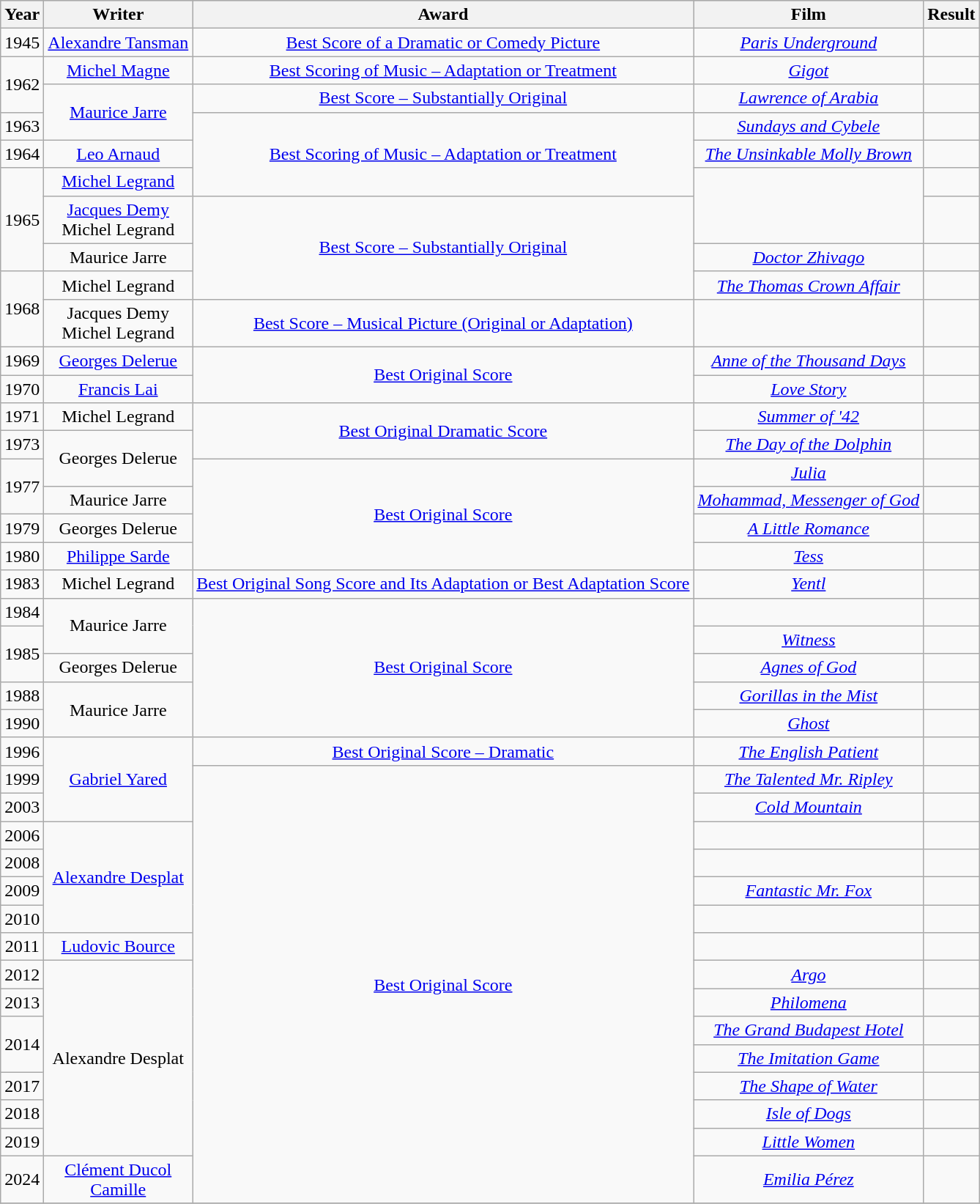<table class="wikitable" style="text-align: center">
<tr bgcolor="#cccccc">
<th>Year</th>
<th>Writer</th>
<th>Award</th>
<th>Film</th>
<th>Result</th>
</tr>
<tr>
<td>1945</td>
<td><a href='#'>Alexandre Tansman</a></td>
<td><a href='#'>Best Score of a Dramatic or Comedy Picture</a></td>
<td><a href='#'><em>Paris Underground</em></a></td>
<td></td>
</tr>
<tr>
<td rowspan="2">1962</td>
<td><a href='#'>Michel Magne</a></td>
<td><a href='#'>Best Scoring of Music – Adaptation or Treatment</a></td>
<td><a href='#'><em>Gigot</em></a></td>
<td></td>
</tr>
<tr>
<td rowspan="2"><a href='#'>Maurice Jarre</a></td>
<td><a href='#'>Best Score – Substantially Original</a></td>
<td><em><a href='#'>Lawrence of Arabia</a></em></td>
<td></td>
</tr>
<tr>
<td>1963</td>
<td rowspan="3"><a href='#'>Best Scoring of Music – Adaptation or Treatment</a></td>
<td><em><a href='#'>Sundays and Cybele</a></em></td>
<td></td>
</tr>
<tr>
<td>1964</td>
<td><a href='#'>Leo Arnaud</a></td>
<td><a href='#'><em>The Unsinkable Molly Brown</em></a></td>
<td></td>
</tr>
<tr>
<td rowspan="3">1965</td>
<td><a href='#'>Michel Legrand</a></td>
<td rowspan="2"><em></em></td>
<td></td>
</tr>
<tr>
<td><a href='#'>Jacques Demy</a><br>Michel Legrand</td>
<td rowspan="3"><a href='#'>Best Score – Substantially Original</a></td>
<td></td>
</tr>
<tr>
<td>Maurice Jarre</td>
<td><em><a href='#'>Doctor Zhivago</a></em></td>
<td></td>
</tr>
<tr>
<td rowspan="2">1968</td>
<td>Michel Legrand</td>
<td><a href='#'><em>The Thomas Crown Affair</em></a></td>
<td></td>
</tr>
<tr>
<td>Jacques Demy<br>Michel Legrand</td>
<td><a href='#'>Best Score – Musical Picture (Original or Adaptation)</a></td>
<td><em></em></td>
<td></td>
</tr>
<tr>
<td>1969</td>
<td><a href='#'>Georges Delerue</a></td>
<td rowspan="2"><a href='#'>Best Original Score</a></td>
<td><em><a href='#'>Anne of the Thousand Days</a></em></td>
<td></td>
</tr>
<tr>
<td>1970</td>
<td><a href='#'>Francis Lai</a></td>
<td><em><a href='#'>Love Story</a></em></td>
<td></td>
</tr>
<tr>
<td>1971</td>
<td>Michel Legrand</td>
<td rowspan="2"><a href='#'>Best Original Dramatic Score</a></td>
<td><em><a href='#'>Summer of '42</a></em></td>
<td></td>
</tr>
<tr>
<td>1973</td>
<td rowspan=2>Georges Delerue</td>
<td><em><a href='#'>The Day of the Dolphin</a></em></td>
<td></td>
</tr>
<tr>
<td rowspan=2>1977</td>
<td rowspan="4"><a href='#'>Best Original Score</a></td>
<td><em><a href='#'>Julia</a></em></td>
<td></td>
</tr>
<tr>
<td>Maurice Jarre</td>
<td><em><a href='#'>Mohammad, Messenger of God</a></em></td>
<td></td>
</tr>
<tr>
<td>1979</td>
<td>Georges Delerue</td>
<td><em><a href='#'>A Little Romance</a></em></td>
<td></td>
</tr>
<tr>
<td>1980</td>
<td><a href='#'>Philippe Sarde</a></td>
<td><em><a href='#'>Tess</a></em></td>
<td></td>
</tr>
<tr>
<td>1983</td>
<td>Michel Legrand</td>
<td><a href='#'>Best Original Song Score and Its Adaptation or Best Adaptation Score</a></td>
<td><em><a href='#'>Yentl</a></em></td>
<td></td>
</tr>
<tr>
<td>1984</td>
<td rowspan=2>Maurice Jarre</td>
<td rowspan="5"><a href='#'>Best Original Score</a></td>
<td><em></em></td>
<td></td>
</tr>
<tr>
<td rowspan=2>1985</td>
<td><em><a href='#'>Witness</a></em></td>
<td></td>
</tr>
<tr>
<td>Georges Delerue</td>
<td><em><a href='#'>Agnes of God</a></em></td>
<td></td>
</tr>
<tr>
<td>1988</td>
<td rowspan=2>Maurice Jarre</td>
<td><em><a href='#'>Gorillas in the Mist</a></em></td>
<td></td>
</tr>
<tr>
<td>1990</td>
<td><em><a href='#'>Ghost</a></em></td>
<td></td>
</tr>
<tr>
<td>1996</td>
<td rowspan=3><a href='#'>Gabriel Yared</a></td>
<td><a href='#'>Best Original Score – Dramatic</a></td>
<td><em><a href='#'>The English Patient</a></em></td>
<td></td>
</tr>
<tr>
<td>1999</td>
<td rowspan="15"><a href='#'>Best Original Score</a></td>
<td><em><a href='#'>The Talented Mr. Ripley</a></em></td>
<td></td>
</tr>
<tr>
<td>2003</td>
<td><em><a href='#'>Cold Mountain</a></em></td>
<td></td>
</tr>
<tr>
<td>2006</td>
<td rowspan=4><a href='#'>Alexandre Desplat</a></td>
<td><em></em></td>
<td></td>
</tr>
<tr>
<td>2008</td>
<td><em></em></td>
<td></td>
</tr>
<tr>
<td>2009</td>
<td><em><a href='#'>Fantastic Mr. Fox</a></em></td>
<td></td>
</tr>
<tr>
<td>2010</td>
<td><em></em></td>
<td></td>
</tr>
<tr>
<td>2011</td>
<td><a href='#'>Ludovic Bource</a></td>
<td><em></em></td>
<td></td>
</tr>
<tr>
<td>2012</td>
<td rowspan="7">Alexandre Desplat</td>
<td><em><a href='#'>Argo</a></em></td>
<td></td>
</tr>
<tr>
<td>2013</td>
<td><em><a href='#'>Philomena</a></em></td>
<td></td>
</tr>
<tr>
<td rowspan=2>2014</td>
<td><em><a href='#'>The Grand Budapest Hotel</a></em></td>
<td></td>
</tr>
<tr>
<td><em><a href='#'>The Imitation Game</a></em></td>
<td></td>
</tr>
<tr>
<td>2017</td>
<td><em><a href='#'>The Shape of Water</a></em></td>
<td></td>
</tr>
<tr>
<td>2018</td>
<td><em><a href='#'>Isle of Dogs</a></em></td>
<td></td>
</tr>
<tr>
<td>2019</td>
<td><em><a href='#'>Little Women</a></em></td>
<td></td>
</tr>
<tr>
<td>2024</td>
<td><a href='#'>Clément Ducol</a><br><a href='#'>Camille</a></td>
<td><em><a href='#'>Emilia Pérez</a></em></td>
<td></td>
</tr>
<tr>
</tr>
</table>
